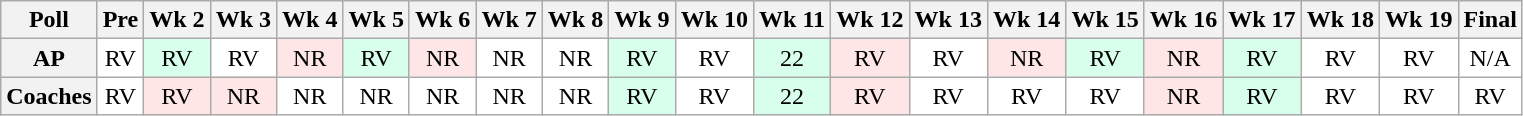<table class="wikitable" style="white-space:nowrap;text-align:center;">
<tr>
<th>Poll</th>
<th>Pre</th>
<th>Wk 2</th>
<th>Wk 3</th>
<th>Wk 4</th>
<th>Wk 5</th>
<th>Wk 6</th>
<th>Wk 7</th>
<th>Wk 8</th>
<th>Wk 9</th>
<th>Wk 10</th>
<th>Wk 11</th>
<th>Wk 12</th>
<th>Wk 13</th>
<th>Wk 14</th>
<th>Wk 15</th>
<th>Wk 16</th>
<th>Wk 17</th>
<th>Wk 18</th>
<th>Wk 19</th>
<th>Final</th>
</tr>
<tr>
<th>AP</th>
<td style="background:#FFF;">RV</td>
<td style="background:#d8ffeb;">RV</td>
<td style="background:#FFF;">RV</td>
<td style="background:#ffe6e6;">NR</td>
<td style="background:#d8ffeb;">RV</td>
<td style="background:#ffe6e6;">NR</td>
<td style="background:#FFF;">NR</td>
<td style="background:#FFF;">NR</td>
<td style="background:#d8ffeb;">RV</td>
<td style="background:#FFF;">RV</td>
<td style="background:#d8ffeb;">22</td>
<td style="background:#ffe6e6;">RV</td>
<td style="background:#FFF;">RV</td>
<td style="background:#ffe6e6;">NR</td>
<td style="background:#d8ffeb;">RV</td>
<td style="background:#ffe6e6;">NR</td>
<td style="background:#d8ffeb;">RV</td>
<td style="background:#FFF;">RV</td>
<td style="background:#FFF;">RV</td>
<td style="background:#FFF;">N/A</td>
</tr>
<tr>
<th>Coaches</th>
<td style="background:#FFF;">RV</td>
<td style="background:#ffe6e6;">RV</td>
<td style="background:#ffe6e6;">NR</td>
<td style="background:#FFF;">NR</td>
<td style="background:#FFF;">NR</td>
<td style="background:#FFF;">NR</td>
<td style="background:#FFF;">NR</td>
<td style="background:#FFF;">NR</td>
<td style="background:#d8ffeb;">RV</td>
<td style="background:#FFF;">RV</td>
<td style="background:#d8ffeb;">22</td>
<td style="background:#ffe6e6;">RV</td>
<td style="background:#FFF;">RV</td>
<td style="background:#FFF;">RV</td>
<td style="background:#FFF;">RV</td>
<td style="background:#ffe6e6;">NR</td>
<td style="background:#d8ffeb;">RV</td>
<td style="background:#FFF;">RV</td>
<td style="background:#FFF;">RV</td>
<td style="background:#FFF;">RV</td>
</tr>
</table>
